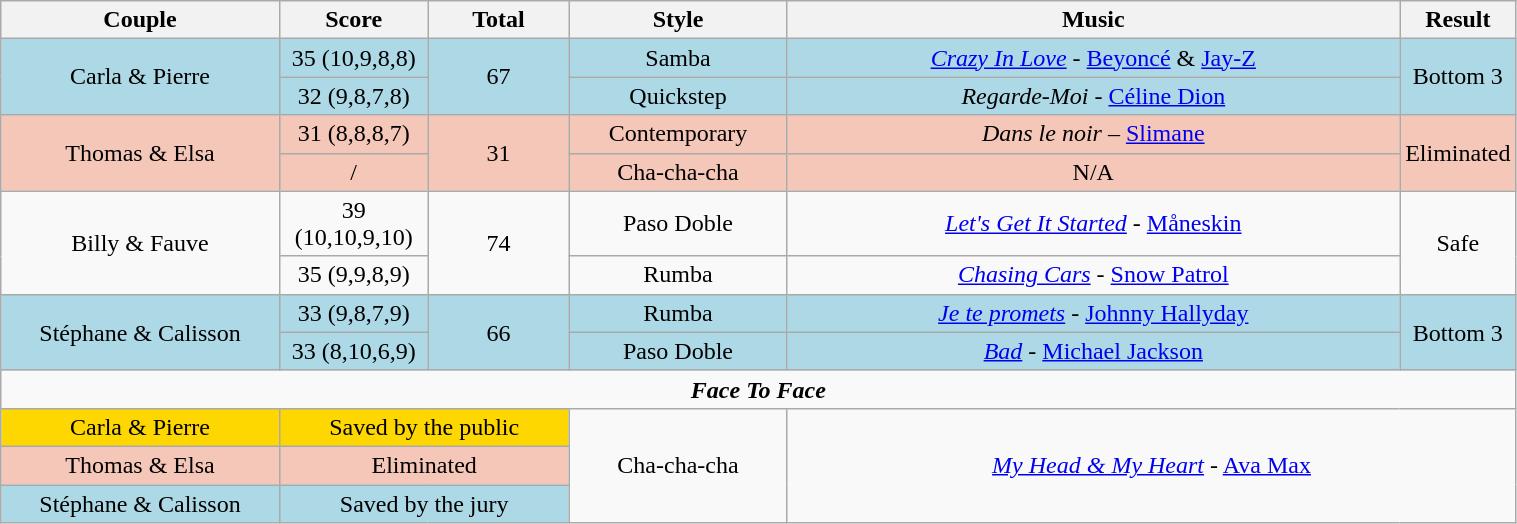<table class="wikitable" style="width:80%; text-align:center;">
<tr>
<th style="width:20%;">Couple</th>
<th style="width:10%;">Score</th>
<th style="width:10%;">Total</th>
<th style="width:15%;">Style</th>
<th style="width:60%;">Music</th>
<th style="width:60%;">Result</th>
</tr>
<tr style="background:lightblue;">
<td rowspan=2>Carla & Pierre</td>
<td style="text-align:center;">35 (10,9,8,8)</td>
<td rowspan="2">67</td>
<td style="text-align:center;">Samba</td>
<td><em><a href='#'>Crazy In Love</a></em> - <a href='#'>Beyoncé</a> & <a href='#'>Jay-Z</a></td>
<td rowspan="2" style="text-align:center;">Bottom 3</td>
</tr>
<tr style="background:lightblue;">
<td style="text-align:center;">32 (9,8,7,8)</td>
<td style="text-align:center;">Quickstep</td>
<td><em>Regarde-Moi</em> - <a href='#'>Céline Dion</a></td>
</tr>
<tr style="background:#f4c7b8;">
<td rowspan=2>Thomas & Elsa</td>
<td style="text-align:center;">31 (8,8,8,7)</td>
<td rowspan="2">31</td>
<td style="text-align:center;">Contemporary</td>
<td><em>Dans le noir</em> – <a href='#'>Slimane</a></td>
<td rowspan="2" style="text-align:center;">Eliminated</td>
</tr>
<tr style="background:#f4c7b8;">
<td style="text-align:center;">/</td>
<td style="text-align:center;">Cha-cha-cha</td>
<td>N/A</td>
</tr>
<tr>
<td rowspan=2>Billy & Fauve</td>
<td style="text-align:center;">39 (10,10,9,10)</td>
<td rowspan="2">74</td>
<td style="text-align:center;">Paso Doble</td>
<td><em><a href='#'>Let's Get It Started</a></em> - <a href='#'>Måneskin</a></td>
<td rowspan="2" style="text-align:center;">Safe</td>
</tr>
<tr>
<td style="text-align:center;">35 (9,9,8,9)</td>
<td style="text-align:center;">Rumba</td>
<td><em><a href='#'>Chasing Cars</a></em> - <a href='#'>Snow Patrol</a></td>
</tr>
<tr style="background:lightblue;">
<td rowspan=2>Stéphane & Calisson</td>
<td style="text-align:center;">33 (9,8,7,9)</td>
<td rowspan="2">66</td>
<td style="text-align:center;">Rumba</td>
<td><em><a href='#'>Je te promets</a></em> - <a href='#'>Johnny Hallyday</a></td>
<td rowspan="2" style="text-align:center;">Bottom 3</td>
</tr>
<tr style="background:lightblue;">
<td style="text-align:center;">33 (8,10,6,9)</td>
<td style="text-align:center;">Paso Doble</td>
<td><em><a href='#'>Bad</a></em> - <a href='#'>Michael Jackson</a></td>
</tr>
<tr>
<td colspan=6 style="text-align:center;"><strong><em>Face To Face</em></strong></td>
</tr>
<tr>
<td style="background :gold;">Carla & Pierre</td>
<td style="background :gold;" colspan="2">Saved by the public</td>
<td rowspan=4>Cha-cha-cha</td>
<td rowspan=4 colspan=2><em><a href='#'>My Head & My Heart</a></em> - <a href='#'>Ava Max</a></td>
</tr>
<tr style="background :#f4c7b8;">
<td>Thomas & Elsa</td>
<td colspan="2">Eliminated</td>
</tr>
<tr style="background:lightblue;">
<td>Stéphane & Calisson</td>
<td colspan="2">Saved by the jury</td>
</tr>
</table>
